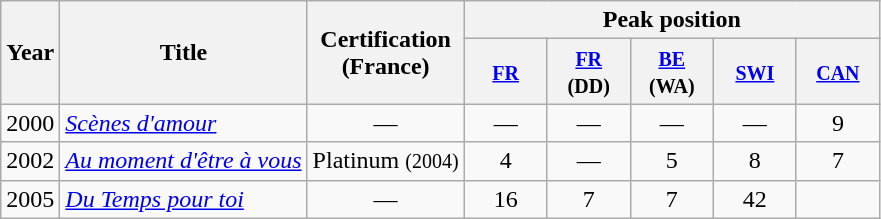<table class="wikitable sortable" style="text-align:center">
<tr>
<th rowspan="2">Year</th>
<th rowspan="2">Title</th>
<th rowspan="2">Certification <br>(France)<br></th>
<th colspan="5">Peak position</th>
</tr>
<tr>
<th style="width:3em"><small><a href='#'>FR</a><br></small></th>
<th style="width:3em"><small><a href='#'>FR</a> <br>(DD)</small></th>
<th style="width:3em"><small><a href='#'>BE</a> (WA)</small></th>
<th style="width:3em"><small><a href='#'>SWI</a></small></th>
<th style="width:3em"><small><a href='#'>CAN</a><br></small></th>
</tr>
<tr>
<td style="text-align:left">2000</td>
<td style="text-align:left"><em><a href='#'>Scènes d'amour</a></em></td>
<td>—</td>
<td>—</td>
<td>—</td>
<td>—</td>
<td>—</td>
<td>9</td>
</tr>
<tr>
<td style="text-align:left">2002</td>
<td style="text-align:left"><em><a href='#'>Au moment d'être à vous</a></em></td>
<td>Platinum <small>(2004)</small></td>
<td>4</td>
<td>—</td>
<td>5</td>
<td>8</td>
<td>7</td>
</tr>
<tr>
<td style="text-align:left">2005</td>
<td style="text-align:left"><em><a href='#'>Du Temps pour toi</a></em></td>
<td>—</td>
<td>16</td>
<td>7</td>
<td>7</td>
<td>42</td>
<td></td>
</tr>
</table>
